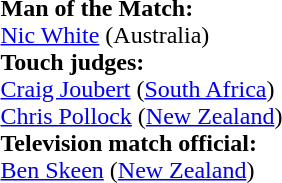<table style="width:100%">
<tr>
<td><br><strong>Man of the Match:</strong>
<br><a href='#'>Nic White</a> (Australia)<br><strong>Touch judges:</strong>
<br><a href='#'>Craig Joubert</a> (<a href='#'>South Africa</a>)
<br><a href='#'>Chris Pollock</a> (<a href='#'>New Zealand</a>)
<br><strong>Television match official:</strong>
<br><a href='#'>Ben Skeen</a> (<a href='#'>New Zealand</a>)</td>
</tr>
</table>
